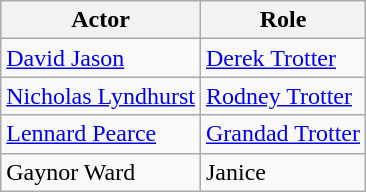<table class="wikitable">
<tr>
<th>Actor</th>
<th>Role</th>
</tr>
<tr>
<td><a href='#'>David Jason</a></td>
<td><a href='#'>Derek Trotter</a></td>
</tr>
<tr>
<td><a href='#'>Nicholas Lyndhurst</a></td>
<td><a href='#'>Rodney Trotter</a></td>
</tr>
<tr>
<td><a href='#'>Lennard Pearce</a></td>
<td><a href='#'>Grandad Trotter</a></td>
</tr>
<tr>
<td>Gaynor Ward</td>
<td>Janice</td>
</tr>
</table>
